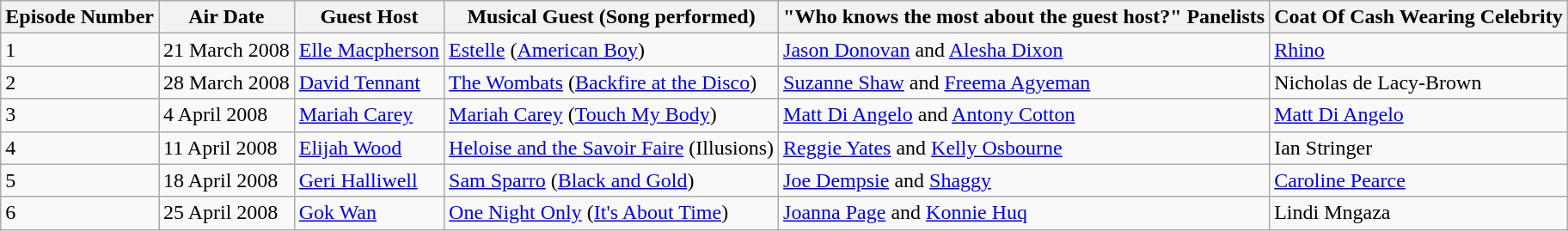<table class="wikitable">
<tr>
<th>Episode Number</th>
<th>Air Date</th>
<th>Guest Host</th>
<th>Musical Guest (Song performed)</th>
<th>"Who knows the most about the guest host?" Panelists</th>
<th>Coat Of Cash Wearing Celebrity</th>
</tr>
<tr>
<td>1</td>
<td>21 March 2008</td>
<td><a href='#'>Elle Macpherson</a></td>
<td><a href='#'>Estelle</a> (<a href='#'>American Boy</a>)</td>
<td><a href='#'>Jason Donovan</a> and <a href='#'>Alesha Dixon</a></td>
<td><a href='#'>Rhino</a></td>
</tr>
<tr>
<td>2</td>
<td>28 March 2008</td>
<td><a href='#'>David Tennant</a></td>
<td><a href='#'>The Wombats</a> (<a href='#'>Backfire at the Disco</a>)</td>
<td><a href='#'>Suzanne Shaw</a> and <a href='#'>Freema Agyeman</a></td>
<td>Nicholas de Lacy-Brown</td>
</tr>
<tr>
<td>3</td>
<td>4 April 2008</td>
<td><a href='#'>Mariah Carey</a></td>
<td><a href='#'>Mariah Carey</a> (<a href='#'>Touch My Body</a>)</td>
<td><a href='#'>Matt Di Angelo</a> and <a href='#'>Antony Cotton</a></td>
<td><a href='#'>Matt Di Angelo</a></td>
</tr>
<tr>
<td>4</td>
<td>11 April 2008</td>
<td><a href='#'>Elijah Wood</a></td>
<td><a href='#'>Heloise and the Savoir Faire</a> (Illusions)</td>
<td><a href='#'>Reggie Yates</a> and <a href='#'>Kelly Osbourne</a></td>
<td>Ian Stringer</td>
</tr>
<tr>
<td>5</td>
<td>18 April 2008</td>
<td><a href='#'>Geri Halliwell</a></td>
<td><a href='#'>Sam Sparro</a>  (<a href='#'>Black and Gold</a>)</td>
<td><a href='#'>Joe Dempsie</a> and <a href='#'>Shaggy</a></td>
<td><a href='#'>Caroline Pearce</a></td>
</tr>
<tr>
<td>6</td>
<td>25 April 2008</td>
<td><a href='#'>Gok Wan</a></td>
<td><a href='#'>One Night Only</a> (<a href='#'>It's About Time</a>)</td>
<td><a href='#'>Joanna Page</a> and <a href='#'>Konnie Huq</a></td>
<td>Lindi Mngaza</td>
</tr>
</table>
